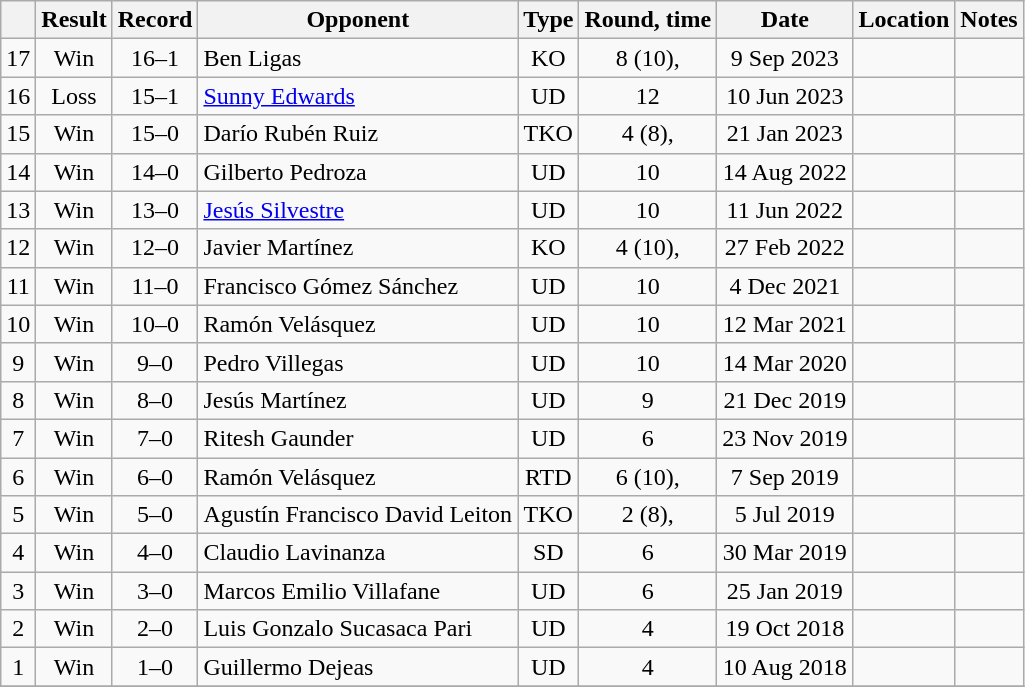<table class="wikitable" style="text-align:center">
<tr>
<th></th>
<th>Result</th>
<th>Record</th>
<th>Opponent</th>
<th>Type</th>
<th>Round, time</th>
<th>Date</th>
<th>Location</th>
<th>Notes</th>
</tr>
<tr>
<td>17</td>
<td>Win</td>
<td>16–1</td>
<td align=left>Ben Ligas</td>
<td>KO</td>
<td>8 (10), </td>
<td>9 Sep 2023</td>
<td align=left></td>
<td align=left></td>
</tr>
<tr>
<td>16</td>
<td>Loss</td>
<td>15–1</td>
<td align=left><a href='#'>Sunny Edwards</a></td>
<td>UD</td>
<td>12</td>
<td>10 Jun 2023</td>
<td align=left></td>
<td align=left></td>
</tr>
<tr>
<td>15</td>
<td>Win</td>
<td>15–0</td>
<td align=left>Darío Rubén Ruiz</td>
<td>TKO</td>
<td>4 (8), </td>
<td>21 Jan 2023</td>
<td align=left></td>
<td></td>
</tr>
<tr>
<td>14</td>
<td>Win</td>
<td>14–0</td>
<td align=left>Gilberto Pedroza</td>
<td>UD</td>
<td>10</td>
<td>14 Aug 2022</td>
<td align=left></td>
<td align=left></td>
</tr>
<tr>
<td>13</td>
<td>Win</td>
<td>13–0</td>
<td align=left><a href='#'>Jesús Silvestre</a></td>
<td>UD</td>
<td>10</td>
<td>11 Jun 2022</td>
<td align=left></td>
<td align=left></td>
</tr>
<tr>
<td>12</td>
<td>Win</td>
<td>12–0</td>
<td align=left>Javier Martínez</td>
<td>KO</td>
<td>4 (10), </td>
<td>27 Feb 2022</td>
<td align=left></td>
<td align=left></td>
</tr>
<tr>
<td>11</td>
<td>Win</td>
<td>11–0</td>
<td align=left>Francisco Gómez Sánchez</td>
<td>UD</td>
<td>10</td>
<td>4 Dec 2021</td>
<td align=left></td>
<td align=left></td>
</tr>
<tr>
<td>10</td>
<td>Win</td>
<td>10–0</td>
<td align=left>Ramón Velásquez</td>
<td>UD</td>
<td>10</td>
<td>12 Mar 2021</td>
<td align=left></td>
<td align=left></td>
</tr>
<tr>
<td>9</td>
<td>Win</td>
<td>9–0</td>
<td align=left>Pedro Villegas</td>
<td>UD</td>
<td>10</td>
<td>14 Mar 2020</td>
<td align=left></td>
<td align=left></td>
</tr>
<tr>
<td>8</td>
<td>Win</td>
<td>8–0</td>
<td align=left>Jesús Martínez</td>
<td>UD</td>
<td>9</td>
<td>21 Dec 2019</td>
<td align=left></td>
<td align=left></td>
</tr>
<tr>
<td>7</td>
<td>Win</td>
<td>7–0</td>
<td align=left>Ritesh Gaunder</td>
<td>UD</td>
<td>6</td>
<td>23 Nov 2019</td>
<td align=left></td>
<td align=left></td>
</tr>
<tr>
<td>6</td>
<td>Win</td>
<td>6–0</td>
<td align=left>Ramón Velásquez</td>
<td>RTD</td>
<td>6 (10), </td>
<td>7 Sep 2019</td>
<td align=left></td>
<td align=left></td>
</tr>
<tr>
<td>5</td>
<td>Win</td>
<td>5–0</td>
<td align=left>Agustín Francisco David Leiton</td>
<td>TKO</td>
<td>2 (8), </td>
<td>5 Jul 2019</td>
<td align=left></td>
<td align=left></td>
</tr>
<tr>
<td>4</td>
<td>Win</td>
<td>4–0</td>
<td align=left>Claudio Lavinanza</td>
<td>SD</td>
<td>6</td>
<td>30 Mar 2019</td>
<td align=left></td>
<td align=left></td>
</tr>
<tr>
<td>3</td>
<td>Win</td>
<td>3–0</td>
<td align=left>Marcos Emilio Villafane</td>
<td>UD</td>
<td>6</td>
<td>25 Jan 2019</td>
<td align=left></td>
<td align=left></td>
</tr>
<tr>
<td>2</td>
<td>Win</td>
<td>2–0</td>
<td align=left>Luis Gonzalo Sucasaca Pari</td>
<td>UD</td>
<td>4</td>
<td>19 Oct 2018</td>
<td align=left></td>
<td align=left></td>
</tr>
<tr>
<td>1</td>
<td>Win</td>
<td>1–0</td>
<td align=left>Guillermo Dejeas</td>
<td>UD</td>
<td>4</td>
<td>10 Aug 2018</td>
<td align=left></td>
<td align=left></td>
</tr>
<tr>
</tr>
</table>
